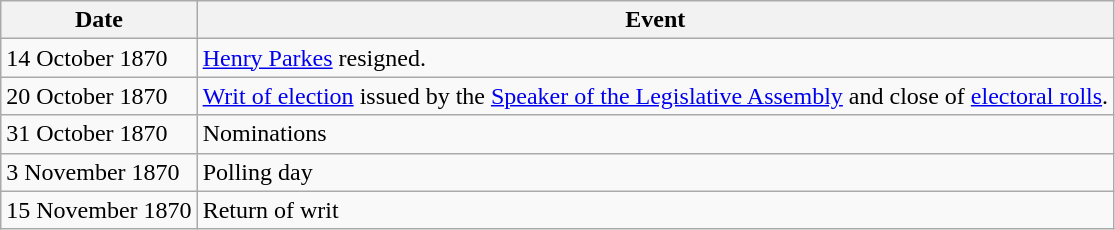<table class="wikitable">
<tr>
<th>Date</th>
<th>Event</th>
</tr>
<tr>
<td>14 October 1870</td>
<td><a href='#'>Henry Parkes</a> resigned.</td>
</tr>
<tr>
<td>20 October 1870</td>
<td><a href='#'>Writ of election</a> issued by the <a href='#'>Speaker of the Legislative Assembly</a> and close of <a href='#'>electoral rolls</a>.</td>
</tr>
<tr>
<td>31 October 1870</td>
<td>Nominations</td>
</tr>
<tr>
<td>3 November 1870</td>
<td>Polling day</td>
</tr>
<tr>
<td>15 November 1870</td>
<td>Return of writ</td>
</tr>
</table>
